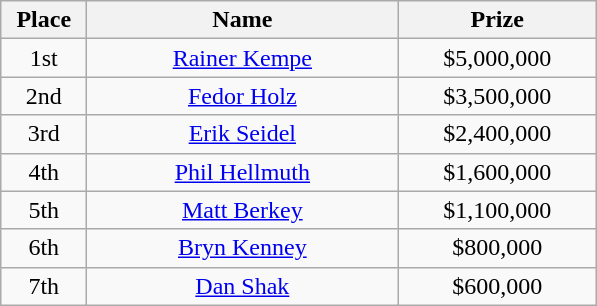<table class="wikitable">
<tr>
<th style="width:50px;">Place</th>
<th style="width:200px;">Name</th>
<th style="width:125px;">Prize</th>
</tr>
<tr>
<td style="text-align:center;">1st</td>
<td style="text-align:center;"> <a href='#'>Rainer Kempe</a></td>
<td style="text-align:center;">$5,000,000</td>
</tr>
<tr>
<td style="text-align:center;">2nd</td>
<td style="text-align:center;"> <a href='#'>Fedor Holz</a></td>
<td style="text-align:center;">$3,500,000</td>
</tr>
<tr>
<td style="text-align:center;">3rd</td>
<td style="text-align:center;"> <a href='#'>Erik Seidel</a></td>
<td style="text-align:center;">$2,400,000</td>
</tr>
<tr>
<td style="text-align:center;">4th</td>
<td style="text-align:center;"> <a href='#'>Phil Hellmuth</a></td>
<td style="text-align:center;">$1,600,000</td>
</tr>
<tr>
<td style="text-align:center;">5th</td>
<td style="text-align:center;"> <a href='#'>Matt Berkey</a></td>
<td style="text-align:center;">$1,100,000</td>
</tr>
<tr>
<td style="text-align:center;">6th</td>
<td style="text-align:center;"> <a href='#'>Bryn Kenney</a></td>
<td style="text-align:center;">$800,000</td>
</tr>
<tr>
<td style="text-align:center;">7th</td>
<td style="text-align:center;"> <a href='#'>Dan Shak</a></td>
<td style="text-align:center;">$600,000</td>
</tr>
</table>
